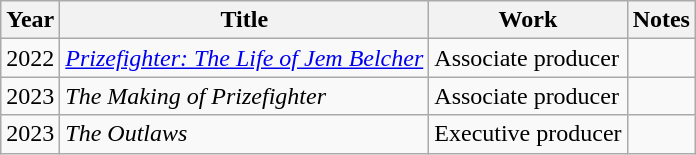<table class="wikitable">
<tr>
<th>Year</th>
<th>Title</th>
<th>Work</th>
<th>Notes</th>
</tr>
<tr>
<td>2022</td>
<td><em><a href='#'>Prizefighter: The Life of Jem Belcher</a></em></td>
<td>Associate producer</td>
<td></td>
</tr>
<tr>
<td>2023</td>
<td><em>The Making of Prizefighter</em></td>
<td>Associate producer</td>
<td></td>
</tr>
<tr>
<td>2023</td>
<td><em>The Outlaws</em></td>
<td>Executive producer</td>
<td></td>
</tr>
</table>
